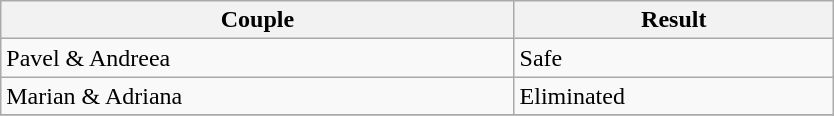<table class="wikitable" style="width:44%;">
<tr>
<th>Couple</th>
<th>Result</th>
</tr>
<tr>
<td>Pavel & Andreea</td>
<td>Safe</td>
</tr>
<tr>
<td>Marian & Adriana</td>
<td>Eliminated</td>
</tr>
<tr>
</tr>
</table>
